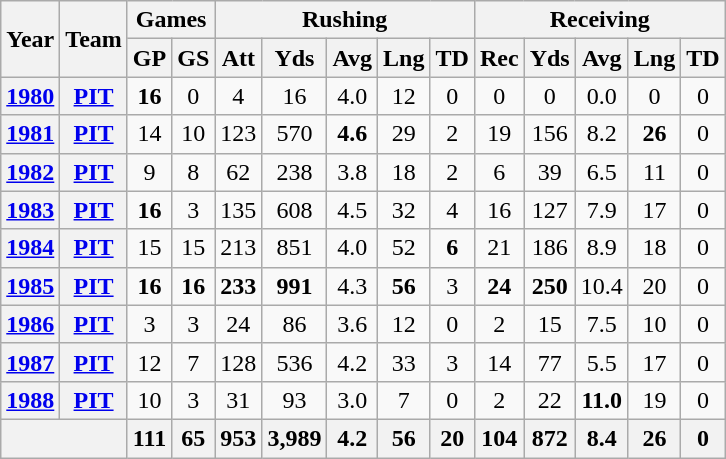<table class="wikitable" style="text-align:center;">
<tr>
<th rowspan="2">Year</th>
<th rowspan="2">Team</th>
<th colspan="2">Games</th>
<th colspan="5">Rushing</th>
<th colspan="5">Receiving</th>
</tr>
<tr>
<th>GP</th>
<th>GS</th>
<th>Att</th>
<th>Yds</th>
<th>Avg</th>
<th>Lng</th>
<th>TD</th>
<th>Rec</th>
<th>Yds</th>
<th>Avg</th>
<th>Lng</th>
<th>TD</th>
</tr>
<tr>
<th><a href='#'>1980</a></th>
<th><a href='#'>PIT</a></th>
<td><strong>16</strong></td>
<td>0</td>
<td>4</td>
<td>16</td>
<td>4.0</td>
<td>12</td>
<td>0</td>
<td>0</td>
<td>0</td>
<td>0.0</td>
<td>0</td>
<td>0</td>
</tr>
<tr>
<th><a href='#'>1981</a></th>
<th><a href='#'>PIT</a></th>
<td>14</td>
<td>10</td>
<td>123</td>
<td>570</td>
<td><strong>4.6</strong></td>
<td>29</td>
<td>2</td>
<td>19</td>
<td>156</td>
<td>8.2</td>
<td><strong>26</strong></td>
<td>0</td>
</tr>
<tr>
<th><a href='#'>1982</a></th>
<th><a href='#'>PIT</a></th>
<td>9</td>
<td>8</td>
<td>62</td>
<td>238</td>
<td>3.8</td>
<td>18</td>
<td>2</td>
<td>6</td>
<td>39</td>
<td>6.5</td>
<td>11</td>
<td>0</td>
</tr>
<tr>
<th><a href='#'>1983</a></th>
<th><a href='#'>PIT</a></th>
<td><strong>16</strong></td>
<td>3</td>
<td>135</td>
<td>608</td>
<td>4.5</td>
<td>32</td>
<td>4</td>
<td>16</td>
<td>127</td>
<td>7.9</td>
<td>17</td>
<td>0</td>
</tr>
<tr>
<th><a href='#'>1984</a></th>
<th><a href='#'>PIT</a></th>
<td>15</td>
<td>15</td>
<td>213</td>
<td>851</td>
<td>4.0</td>
<td>52</td>
<td><strong>6</strong></td>
<td>21</td>
<td>186</td>
<td>8.9</td>
<td>18</td>
<td>0</td>
</tr>
<tr>
<th><a href='#'>1985</a></th>
<th><a href='#'>PIT</a></th>
<td><strong>16</strong></td>
<td><strong>16</strong></td>
<td><strong>233</strong></td>
<td><strong>991</strong></td>
<td>4.3</td>
<td><strong>56</strong></td>
<td>3</td>
<td><strong>24</strong></td>
<td><strong>250</strong></td>
<td>10.4</td>
<td>20</td>
<td>0</td>
</tr>
<tr>
<th><a href='#'>1986</a></th>
<th><a href='#'>PIT</a></th>
<td>3</td>
<td>3</td>
<td>24</td>
<td>86</td>
<td>3.6</td>
<td>12</td>
<td>0</td>
<td>2</td>
<td>15</td>
<td>7.5</td>
<td>10</td>
<td>0</td>
</tr>
<tr>
<th><a href='#'>1987</a></th>
<th><a href='#'>PIT</a></th>
<td>12</td>
<td>7</td>
<td>128</td>
<td>536</td>
<td>4.2</td>
<td>33</td>
<td>3</td>
<td>14</td>
<td>77</td>
<td>5.5</td>
<td>17</td>
<td>0</td>
</tr>
<tr>
<th><a href='#'>1988</a></th>
<th><a href='#'>PIT</a></th>
<td>10</td>
<td>3</td>
<td>31</td>
<td>93</td>
<td>3.0</td>
<td>7</td>
<td>0</td>
<td>2</td>
<td>22</td>
<td><strong>11.0</strong></td>
<td>19</td>
<td>0</td>
</tr>
<tr>
<th colspan="2"></th>
<th>111</th>
<th>65</th>
<th>953</th>
<th>3,989</th>
<th>4.2</th>
<th>56</th>
<th>20</th>
<th>104</th>
<th>872</th>
<th>8.4</th>
<th>26</th>
<th>0</th>
</tr>
</table>
